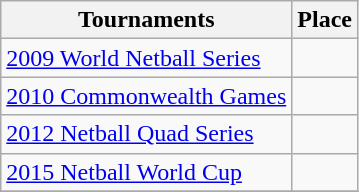<table class="wikitable collapsible">
<tr>
<th>Tournaments</th>
<th>Place</th>
</tr>
<tr>
<td><a href='#'>2009 World Netball Series</a></td>
<td></td>
</tr>
<tr>
<td><a href='#'>2010 Commonwealth Games</a></td>
<td></td>
</tr>
<tr>
<td><a href='#'>2012 Netball Quad Series</a></td>
<td></td>
</tr>
<tr>
<td><a href='#'>2015 Netball World Cup</a></td>
<td></td>
</tr>
<tr>
</tr>
</table>
